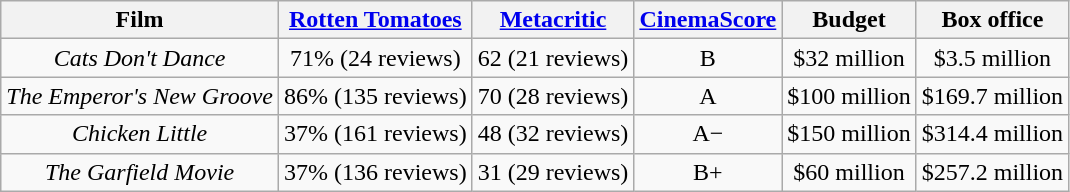<table class="wikitable sortable" style="text-align:center">
<tr>
<th>Film</th>
<th><a href='#'>Rotten Tomatoes</a></th>
<th><a href='#'>Metacritic</a></th>
<th><a href='#'>CinemaScore</a></th>
<th>Budget</th>
<th>Box office</th>
</tr>
<tr>
<td><em>Cats Don't Dance</em></td>
<td>71% (24 reviews)</td>
<td>62 (21 reviews)</td>
<td>B</td>
<td>$32 million</td>
<td>$3.5 million</td>
</tr>
<tr>
<td><em>The Emperor's New Groove</em></td>
<td>86% (135 reviews)</td>
<td>70 (28 reviews)</td>
<td>A</td>
<td>$100 million</td>
<td>$169.7 million</td>
</tr>
<tr>
<td><em>Chicken Little</em></td>
<td>37% (161 reviews)</td>
<td>48 (32 reviews)</td>
<td>A−</td>
<td>$150 million</td>
<td>$314.4 million</td>
</tr>
<tr>
<td><em>The Garfield Movie</em></td>
<td>37% (136 reviews)</td>
<td>31 (29 reviews)</td>
<td>B+</td>
<td>$60 million</td>
<td>$257.2 million</td>
</tr>
</table>
